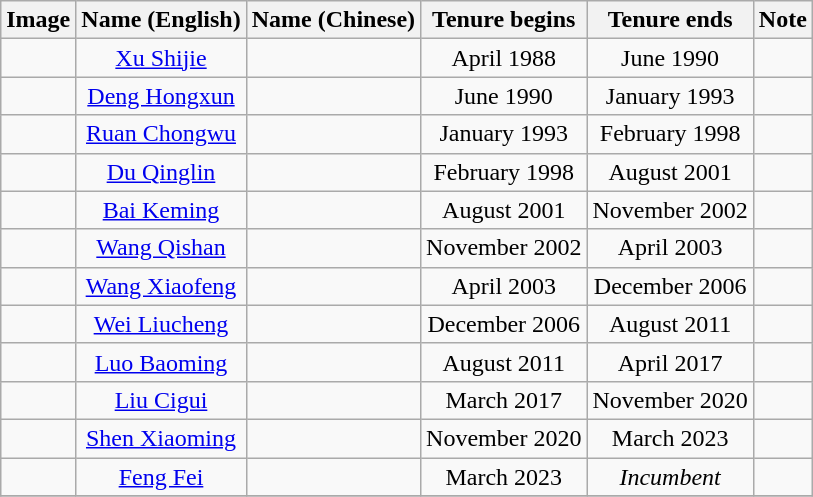<table class="wikitable" style="text-align:center">
<tr>
<th>Image</th>
<th>Name (English)</th>
<th>Name (Chinese)</th>
<th>Tenure begins</th>
<th>Tenure ends</th>
<th>Note</th>
</tr>
<tr>
<td></td>
<td><a href='#'>Xu Shijie</a></td>
<td></td>
<td>April 1988</td>
<td>June 1990</td>
<td></td>
</tr>
<tr>
<td></td>
<td><a href='#'>Deng Hongxun</a></td>
<td></td>
<td>June 1990</td>
<td>January 1993</td>
<td></td>
</tr>
<tr>
<td></td>
<td><a href='#'>Ruan Chongwu</a></td>
<td></td>
<td>January 1993</td>
<td>February 1998</td>
<td></td>
</tr>
<tr>
<td></td>
<td><a href='#'>Du Qinglin</a></td>
<td></td>
<td>February 1998</td>
<td>August 2001</td>
<td></td>
</tr>
<tr>
<td></td>
<td><a href='#'>Bai Keming</a></td>
<td></td>
<td>August 2001</td>
<td>November 2002</td>
<td></td>
</tr>
<tr>
<td></td>
<td><a href='#'>Wang Qishan</a></td>
<td></td>
<td>November 2002</td>
<td>April 2003</td>
<td></td>
</tr>
<tr>
<td></td>
<td><a href='#'>Wang Xiaofeng</a></td>
<td></td>
<td>April 2003</td>
<td>December 2006</td>
<td></td>
</tr>
<tr>
<td></td>
<td><a href='#'>Wei Liucheng</a></td>
<td></td>
<td>December 2006</td>
<td>August 2011</td>
<td></td>
</tr>
<tr>
<td></td>
<td><a href='#'>Luo Baoming</a></td>
<td></td>
<td>August 2011</td>
<td>April 2017</td>
<td></td>
</tr>
<tr>
<td></td>
<td><a href='#'>Liu Cigui</a></td>
<td></td>
<td>March 2017</td>
<td>November 2020</td>
<td></td>
</tr>
<tr>
<td></td>
<td><a href='#'>Shen Xiaoming</a></td>
<td></td>
<td>November 2020</td>
<td>March 2023</td>
<td></td>
</tr>
<tr>
<td></td>
<td><a href='#'>Feng Fei</a></td>
<td></td>
<td>March 2023</td>
<td><em>Incumbent</em></td>
<td></td>
</tr>
<tr>
</tr>
</table>
